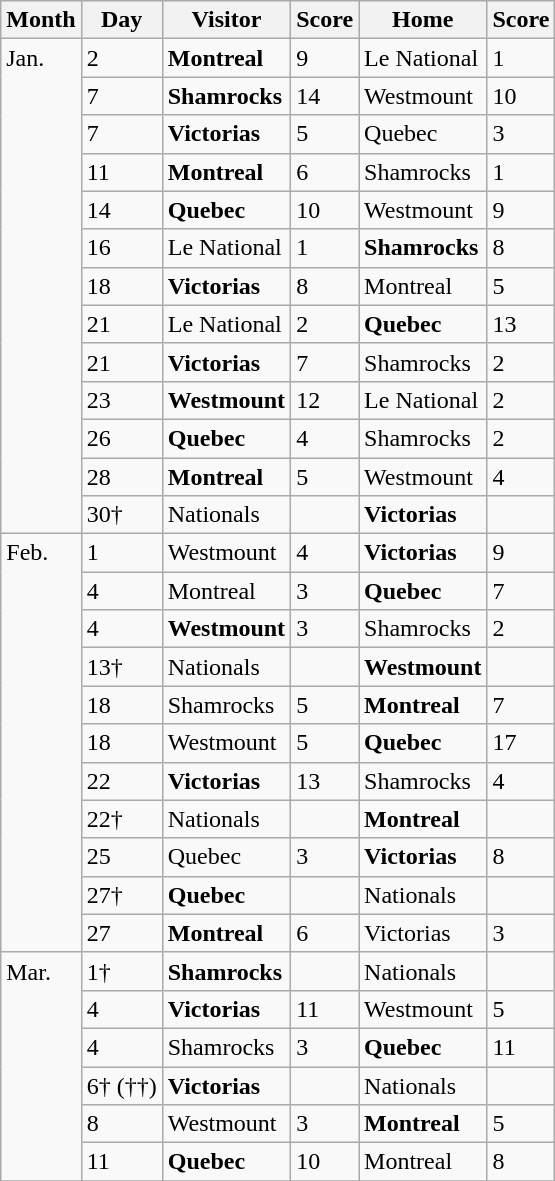<table class="wikitable">
<tr>
<th>Month</th>
<th>Day</th>
<th>Visitor</th>
<th>Score</th>
<th>Home</th>
<th>Score</th>
</tr>
<tr>
<td rowspan=13 valign=top>Jan.</td>
<td>2</td>
<td><strong>Montreal</strong></td>
<td>9</td>
<td>Le National</td>
<td>1</td>
</tr>
<tr>
<td>7</td>
<td><strong>Shamrocks</strong></td>
<td>14</td>
<td>Westmount</td>
<td>10</td>
</tr>
<tr>
<td>7</td>
<td><strong>Victorias</strong></td>
<td>5</td>
<td>Quebec</td>
<td>3</td>
</tr>
<tr>
<td>11</td>
<td><strong>Montreal</strong></td>
<td>6</td>
<td>Shamrocks</td>
<td>1</td>
</tr>
<tr>
<td>14</td>
<td><strong>Quebec</strong></td>
<td>10</td>
<td>Westmount</td>
<td>9</td>
</tr>
<tr>
<td>16</td>
<td>Le National</td>
<td>1</td>
<td><strong>Shamrocks</strong></td>
<td>8</td>
</tr>
<tr>
<td>18</td>
<td><strong>Victorias</strong></td>
<td>8</td>
<td>Montreal</td>
<td>5</td>
</tr>
<tr>
<td>21</td>
<td>Le National</td>
<td>2</td>
<td><strong>Quebec</strong></td>
<td>13</td>
</tr>
<tr>
<td>21</td>
<td><strong>Victorias</strong></td>
<td>7</td>
<td>Shamrocks</td>
<td>2</td>
</tr>
<tr>
<td>23</td>
<td><strong>Westmount</strong></td>
<td>12</td>
<td>Le National</td>
<td>2</td>
</tr>
<tr>
<td>26</td>
<td><strong>Quebec</strong></td>
<td>4</td>
<td>Shamrocks</td>
<td>2</td>
</tr>
<tr>
<td>28</td>
<td><strong>Montreal</strong></td>
<td>5</td>
<td>Westmount</td>
<td>4</td>
</tr>
<tr>
<td>30†</td>
<td>Nationals</td>
<td></td>
<td><strong>Victorias</strong></td>
<td></td>
</tr>
<tr>
<td rowspan=11 valign=top>Feb.</td>
<td>1</td>
<td>Westmount</td>
<td>4</td>
<td><strong>Victorias</strong></td>
<td>9</td>
</tr>
<tr>
<td>4</td>
<td>Montreal</td>
<td>3</td>
<td><strong>Quebec</strong></td>
<td>7</td>
</tr>
<tr>
<td>4</td>
<td><strong>Westmount</strong></td>
<td>3</td>
<td>Shamrocks</td>
<td>2</td>
</tr>
<tr>
<td>13†</td>
<td>Nationals</td>
<td></td>
<td><strong>Westmount</strong></td>
<td></td>
</tr>
<tr>
<td>18</td>
<td>Shamrocks</td>
<td>5</td>
<td><strong>Montreal</strong></td>
<td>7</td>
</tr>
<tr>
<td>18</td>
<td>Westmount</td>
<td>5</td>
<td><strong>Quebec</strong></td>
<td>17</td>
</tr>
<tr>
<td>22</td>
<td><strong>Victorias</strong></td>
<td>13</td>
<td>Shamrocks</td>
<td>4</td>
</tr>
<tr>
<td>22†</td>
<td>Nationals</td>
<td></td>
<td><strong>Montreal</strong></td>
<td></td>
</tr>
<tr>
<td>25</td>
<td>Quebec</td>
<td>3</td>
<td><strong>Victorias</strong></td>
<td>8</td>
</tr>
<tr>
<td>27†</td>
<td><strong>Quebec</strong></td>
<td></td>
<td>Nationals</td>
<td></td>
</tr>
<tr>
<td>27</td>
<td><strong>Montreal</strong></td>
<td>6</td>
<td>Victorias</td>
<td>3</td>
</tr>
<tr>
<td rowspan=6 valign=top>Mar.</td>
<td>1†</td>
<td><strong>Shamrocks</strong></td>
<td></td>
<td>Nationals</td>
<td></td>
</tr>
<tr>
<td>4</td>
<td><strong>Victorias</strong></td>
<td>11</td>
<td>Westmount</td>
<td>5</td>
</tr>
<tr>
<td>4</td>
<td>Shamrocks</td>
<td>3</td>
<td><strong>Quebec</strong></td>
<td>11</td>
</tr>
<tr>
<td>6† (††)</td>
<td><strong>Victorias</strong></td>
<td></td>
<td>Nationals</td>
<td></td>
</tr>
<tr>
<td>8</td>
<td>Westmount</td>
<td>3</td>
<td><strong>Montreal</strong></td>
<td>5</td>
</tr>
<tr>
<td>11</td>
<td><strong>Quebec</strong></td>
<td>10</td>
<td>Montreal</td>
<td>8</td>
</tr>
<tr>
</tr>
</table>
